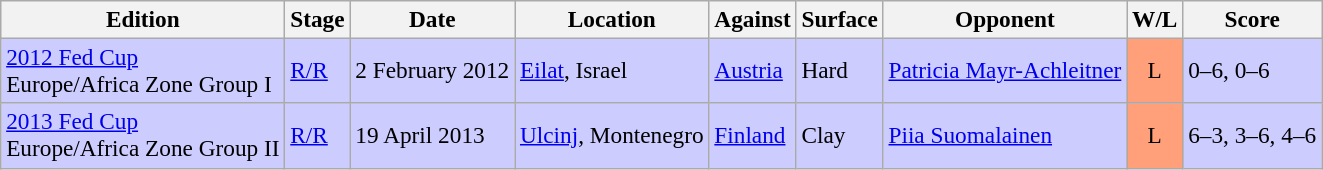<table class=wikitable style=font-size:97%>
<tr>
<th>Edition</th>
<th>Stage</th>
<th>Date</th>
<th>Location</th>
<th>Against</th>
<th>Surface</th>
<th>Opponent</th>
<th>W/L</th>
<th>Score</th>
</tr>
<tr style="background:#ccf;">
<td><a href='#'>2012 Fed Cup</a> <br> Europe/Africa Zone Group I</td>
<td><a href='#'>R/R</a></td>
<td>2 February 2012</td>
<td><a href='#'>Eilat</a>, Israel</td>
<td> <a href='#'>Austria</a></td>
<td>Hard</td>
<td> <a href='#'>Patricia Mayr-Achleitner</a></td>
<td style="text-align:center; background:#ffa07a;">L</td>
<td>0–6, 0–6</td>
</tr>
<tr style="background:#ccf;">
<td><a href='#'>2013 Fed Cup</a> <br> Europe/Africa Zone Group II</td>
<td><a href='#'>R/R</a></td>
<td>19 April 2013</td>
<td><a href='#'>Ulcinj</a>, Montenegro</td>
<td> <a href='#'>Finland</a></td>
<td>Clay</td>
<td> <a href='#'>Piia Suomalainen</a></td>
<td style="text-align:center; background:#ffa07a;">L</td>
<td>6–3, 3–6, 4–6</td>
</tr>
</table>
